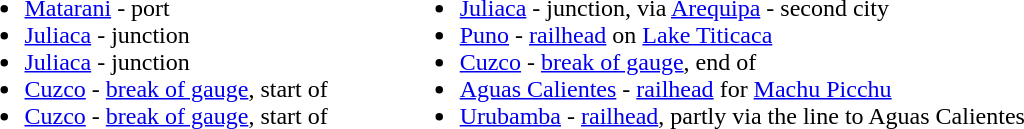<table>
<tr valign=top>
<td><br><ul><li><a href='#'>Matarani</a> - port</li><li><a href='#'>Juliaca</a> - junction</li><li><a href='#'>Juliaca</a> - junction</li><li><a href='#'>Cuzco</a> - <a href='#'>break of gauge</a>, start of </li><li><a href='#'>Cuzco</a> - <a href='#'>break of gauge</a>, start of </li></ul></td>
<td width=40></td>
<td><br><ul><li><a href='#'>Juliaca</a> - junction, via <a href='#'>Arequipa</a> - second city</li><li><a href='#'>Puno</a> - <a href='#'>railhead</a> on <a href='#'>Lake Titicaca</a></li><li><a href='#'>Cuzco</a> - <a href='#'>break of gauge</a>, end of </li><li><a href='#'>Aguas Calientes</a> - <a href='#'>railhead</a> for <a href='#'>Machu Picchu</a></li><li><a href='#'>Urubamba</a> - <a href='#'>railhead</a>, partly via the line to Aguas Calientes</li></ul></td>
</tr>
</table>
